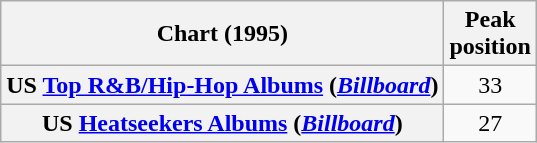<table class="wikitable sortable plainrowheaders" style="text-align:center">
<tr>
<th scope="col">Chart (1995)</th>
<th scope="col">Peak<br> position</th>
</tr>
<tr>
<th scope="row">US <a href='#'>Top R&B/Hip-Hop Albums</a> (<em><a href='#'>Billboard</a></em>)</th>
<td>33</td>
</tr>
<tr>
<th scope="row">US <a href='#'>Heatseekers Albums</a> (<em><a href='#'>Billboard</a></em>)</th>
<td>27</td>
</tr>
</table>
